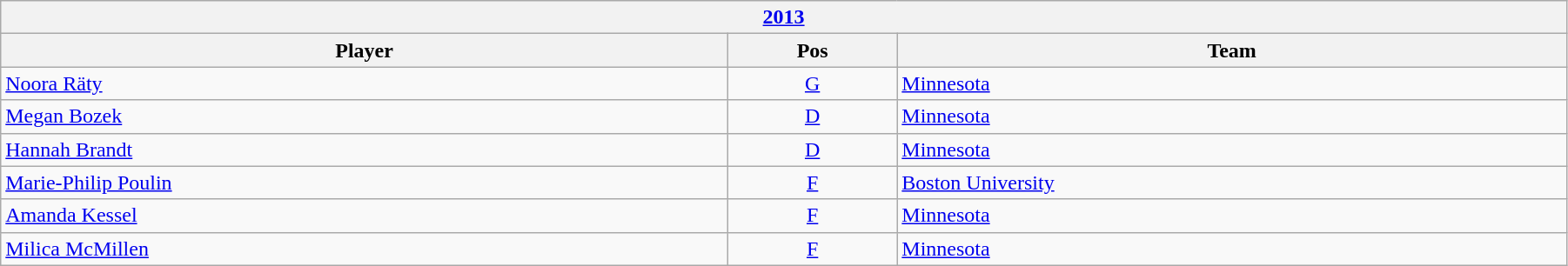<table class="wikitable" width=95%>
<tr>
<th colspan=3><a href='#'>2013</a></th>
</tr>
<tr>
<th>Player</th>
<th>Pos</th>
<th>Team</th>
</tr>
<tr>
<td><a href='#'>Noora Räty</a></td>
<td style="text-align:center;"><a href='#'>G</a></td>
<td><a href='#'>Minnesota</a></td>
</tr>
<tr>
<td><a href='#'>Megan Bozek</a></td>
<td style="text-align:center;"><a href='#'>D</a></td>
<td><a href='#'>Minnesota</a></td>
</tr>
<tr>
<td><a href='#'>Hannah Brandt</a></td>
<td style="text-align:center;"><a href='#'>D</a></td>
<td><a href='#'>Minnesota</a></td>
</tr>
<tr>
<td><a href='#'>Marie-Philip Poulin</a></td>
<td style="text-align:center;"><a href='#'>F</a></td>
<td><a href='#'>Boston University</a></td>
</tr>
<tr>
<td><a href='#'>Amanda Kessel</a></td>
<td style="text-align:center;"><a href='#'>F</a></td>
<td><a href='#'>Minnesota</a></td>
</tr>
<tr>
<td><a href='#'>Milica McMillen</a></td>
<td style="text-align:center;"><a href='#'>F</a></td>
<td><a href='#'>Minnesota</a></td>
</tr>
</table>
